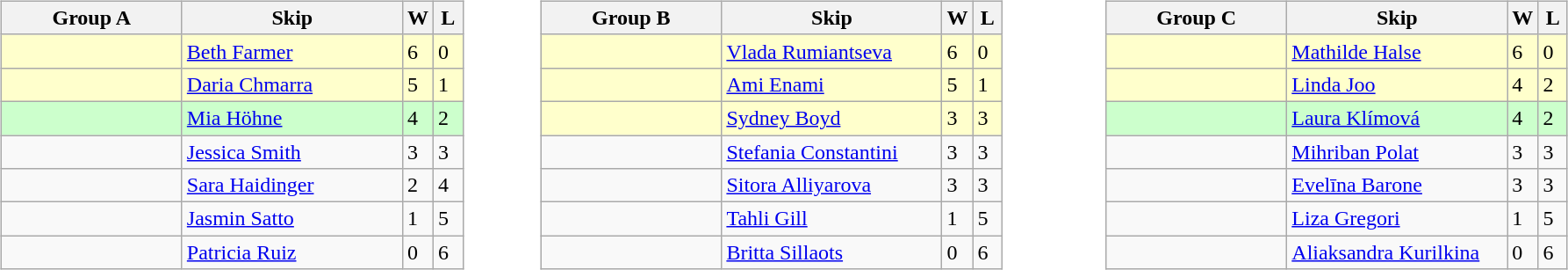<table table>
<tr>
<td valign=top width=10%><br><table class="wikitable">
<tr>
<th width=130>Group A</th>
<th width=160>Skip</th>
<th width=15>W</th>
<th width=15>L</th>
</tr>
<tr style="background:#ffffcc">
<td></td>
<td><a href='#'>Beth Farmer</a></td>
<td>6</td>
<td>0</td>
</tr>
<tr style="background:#ffffcc">
<td></td>
<td><a href='#'>Daria Chmarra</a></td>
<td>5</td>
<td>1</td>
</tr>
<tr style="background:#ccffcc">
<td></td>
<td><a href='#'>Mia Höhne</a></td>
<td>4</td>
<td>2</td>
</tr>
<tr>
<td></td>
<td><a href='#'>Jessica Smith</a></td>
<td>3</td>
<td>3</td>
</tr>
<tr>
<td></td>
<td><a href='#'>Sara Haidinger</a></td>
<td>2</td>
<td>4</td>
</tr>
<tr>
<td></td>
<td><a href='#'>Jasmin Satto</a></td>
<td>1</td>
<td>5</td>
</tr>
<tr>
<td></td>
<td><a href='#'>Patricia Ruiz</a></td>
<td>0</td>
<td>6</td>
</tr>
</table>
</td>
<td valign=top width=10%><br><table class="wikitable">
<tr>
<th width=130>Group B</th>
<th width=160>Skip</th>
<th width=15>W</th>
<th width=15>L</th>
</tr>
<tr style="background:#ffffcc">
<td></td>
<td><a href='#'>Vlada Rumiantseva</a></td>
<td>6</td>
<td>0</td>
</tr>
<tr style="background:#ffffcc">
<td></td>
<td><a href='#'>Ami Enami</a></td>
<td>5</td>
<td>1</td>
</tr>
<tr style="background:#ffffcc">
<td></td>
<td><a href='#'>Sydney Boyd</a></td>
<td>3</td>
<td>3</td>
</tr>
<tr>
<td></td>
<td><a href='#'>Stefania Constantini</a></td>
<td>3</td>
<td>3</td>
</tr>
<tr>
<td></td>
<td><a href='#'>Sitora Alliyarova</a></td>
<td>3</td>
<td>3</td>
</tr>
<tr>
<td></td>
<td><a href='#'>Tahli Gill</a></td>
<td>1</td>
<td>5</td>
</tr>
<tr>
<td></td>
<td><a href='#'>Britta Sillaots</a></td>
<td>0</td>
<td>6</td>
</tr>
</table>
</td>
<td valign=top width=10%><br><table class="wikitable">
<tr>
<th width=130>Group C</th>
<th width=160>Skip</th>
<th width=15>W</th>
<th width=15>L</th>
</tr>
<tr style="background:#ffffcc">
<td></td>
<td><a href='#'>Mathilde Halse</a></td>
<td>6</td>
<td>0</td>
</tr>
<tr style="background:#ffffcc">
<td></td>
<td><a href='#'>Linda Joo</a></td>
<td>4</td>
<td>2</td>
</tr>
<tr style="background:#ccffcc">
<td></td>
<td><a href='#'>Laura Klímová</a></td>
<td>4</td>
<td>2</td>
</tr>
<tr>
<td></td>
<td><a href='#'>Mihriban Polat</a></td>
<td>3</td>
<td>3</td>
</tr>
<tr>
<td></td>
<td><a href='#'>Evelīna Barone</a></td>
<td>3</td>
<td>3</td>
</tr>
<tr>
<td></td>
<td><a href='#'>Liza Gregori</a></td>
<td>1</td>
<td>5</td>
</tr>
<tr>
<td></td>
<td><a href='#'>Aliaksandra Kurilkina</a></td>
<td>0</td>
<td>6</td>
</tr>
</table>
</td>
</tr>
</table>
